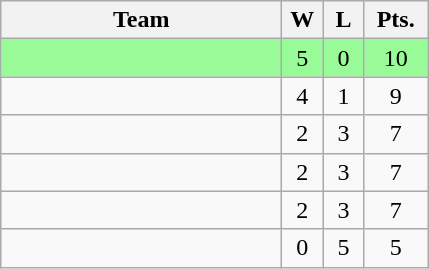<table class="wikitable" style="text-align:center">
<tr>
<th width=180px>Team</th>
<th width=20px>W</th>
<th width=20px>L</th>
<th width=35px>Pts.</th>
</tr>
<tr bgcolor="#98fb98">
<td align=left></td>
<td>5</td>
<td>0</td>
<td>10</td>
</tr>
<tr>
<td align=left></td>
<td>4</td>
<td>1</td>
<td>9</td>
</tr>
<tr>
<td align=left></td>
<td>2</td>
<td>3</td>
<td>7</td>
</tr>
<tr>
<td align=left></td>
<td>2</td>
<td>3</td>
<td>7</td>
</tr>
<tr>
<td align=left></td>
<td>2</td>
<td>3</td>
<td>7</td>
</tr>
<tr>
<td align=left></td>
<td>0</td>
<td>5</td>
<td>5</td>
</tr>
</table>
